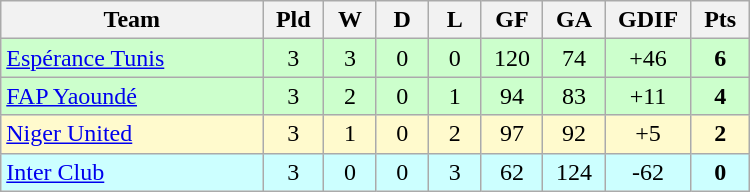<table class=wikitable style="text-align:center" width=500>
<tr>
<th width=25%>Team</th>
<th width=5%>Pld</th>
<th width=5%>W</th>
<th width=5%>D</th>
<th width=5%>L</th>
<th width=5%>GF</th>
<th width=5%>GA</th>
<th width=5%>GDIF</th>
<th width=5%>Pts</th>
</tr>
<tr bgcolor=#ccffcc>
<td align="left"> <a href='#'>Espérance Tunis</a></td>
<td>3</td>
<td>3</td>
<td>0</td>
<td>0</td>
<td>120</td>
<td>74</td>
<td>+46</td>
<td><strong>6</strong></td>
</tr>
<tr bgcolor=#ccffcc>
<td align="left"> <a href='#'>FAP Yaoundé</a></td>
<td>3</td>
<td>2</td>
<td>0</td>
<td>1</td>
<td>94</td>
<td>83</td>
<td>+11</td>
<td><strong>4</strong></td>
</tr>
<tr bgcolor=#fffacd>
<td align="left"> <a href='#'>Niger United</a></td>
<td>3</td>
<td>1</td>
<td>0</td>
<td>2</td>
<td>97</td>
<td>92</td>
<td>+5</td>
<td><strong>2</strong></td>
</tr>
<tr bgcolor=#ccffff>
<td align="left"> <a href='#'>Inter Club</a></td>
<td>3</td>
<td>0</td>
<td>0</td>
<td>3</td>
<td>62</td>
<td>124</td>
<td>-62</td>
<td><strong>0</strong></td>
</tr>
</table>
